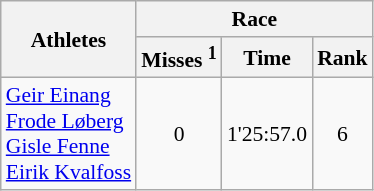<table class="wikitable" border="1" style="font-size:90%">
<tr>
<th rowspan=2>Athletes</th>
<th colspan=3>Race</th>
</tr>
<tr>
<th>Misses <sup>1</sup></th>
<th>Time</th>
<th>Rank</th>
</tr>
<tr>
<td><a href='#'>Geir Einang</a><br><a href='#'>Frode Løberg</a><br><a href='#'>Gisle Fenne</a><br><a href='#'>Eirik Kvalfoss</a></td>
<td align=center>0</td>
<td align=center>1'25:57.0</td>
<td align=center>6</td>
</tr>
</table>
